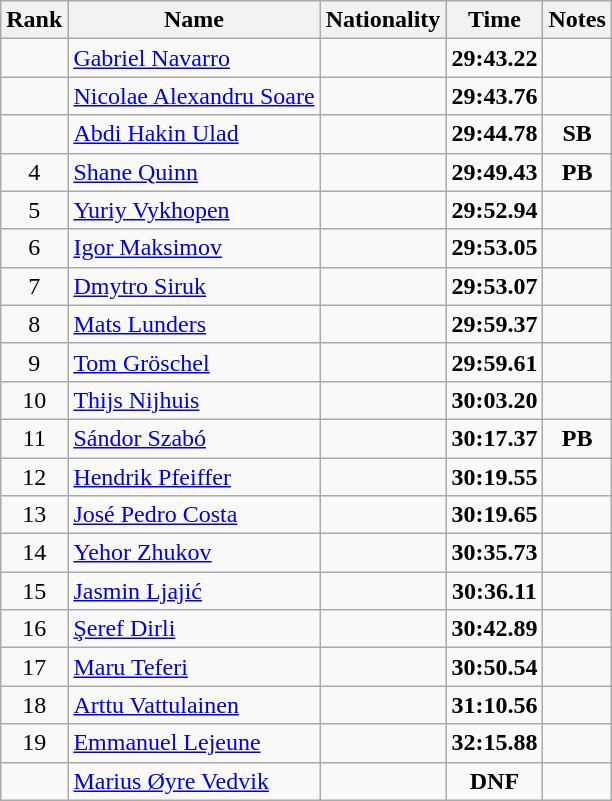<table class="wikitable sortable" style="text-align:center">
<tr>
<th>Rank</th>
<th>Name</th>
<th>Nationality</th>
<th>Time</th>
<th>Notes</th>
</tr>
<tr>
<td></td>
<td align=left><a href='#'>Gabriel Navarro</a></td>
<td align=left></td>
<td><strong>29:43.22</strong></td>
<td></td>
</tr>
<tr>
<td></td>
<td align=left><a href='#'>Nicolae Alexandru Soare</a></td>
<td align=left></td>
<td><strong>29:43.76</strong></td>
<td></td>
</tr>
<tr>
<td></td>
<td align=left><a href='#'>Abdi Hakin Ulad</a></td>
<td align=left></td>
<td><strong>29:44.78</strong></td>
<td><strong>SB</strong></td>
</tr>
<tr>
<td>4</td>
<td align=left><a href='#'>Shane Quinn</a></td>
<td align=left></td>
<td><strong>29:49.43</strong></td>
<td><strong>PB</strong></td>
</tr>
<tr>
<td>5</td>
<td align=left><a href='#'>Yuriy Vykhopen</a></td>
<td align=left></td>
<td><strong>29:52.94</strong></td>
<td></td>
</tr>
<tr>
<td>6</td>
<td align=left><a href='#'>Igor Maksimov</a></td>
<td align=left></td>
<td><strong>29:53.05</strong></td>
<td></td>
</tr>
<tr>
<td>7</td>
<td align=left><a href='#'>Dmytro Siruk</a></td>
<td align=left></td>
<td><strong>29:53.07</strong></td>
<td></td>
</tr>
<tr>
<td>8</td>
<td align=left><a href='#'>Mats Lunders</a></td>
<td align=left></td>
<td><strong>29:59.37</strong></td>
<td></td>
</tr>
<tr>
<td>9</td>
<td align=left><a href='#'>Tom Gröschel</a></td>
<td align=left></td>
<td><strong>29:59.61</strong></td>
<td></td>
</tr>
<tr>
<td>10</td>
<td align=left><a href='#'>Thijs Nijhuis</a></td>
<td align=left></td>
<td><strong>30:03.20</strong></td>
<td></td>
</tr>
<tr>
<td>11</td>
<td align=left><a href='#'>Sándor Szabó</a></td>
<td align=left></td>
<td><strong>30:17.37</strong></td>
<td><strong>PB</strong></td>
</tr>
<tr>
<td>12</td>
<td align=left><a href='#'>Hendrik Pfeiffer</a></td>
<td align=left></td>
<td><strong>30:19.55</strong></td>
<td></td>
</tr>
<tr>
<td>13</td>
<td align=left><a href='#'>José Pedro Costa</a></td>
<td align=left></td>
<td><strong>30:19.65</strong></td>
<td></td>
</tr>
<tr>
<td>14</td>
<td align=left><a href='#'>Yehor Zhukov</a></td>
<td align=left></td>
<td><strong>30:35.73</strong></td>
<td></td>
</tr>
<tr>
<td>15</td>
<td align=left><a href='#'>Jasmin Ljajić</a></td>
<td align=left></td>
<td><strong>30:36.11</strong></td>
<td></td>
</tr>
<tr>
<td>16</td>
<td align=left><a href='#'>Şeref Dirli</a></td>
<td align=left></td>
<td><strong>30:42.89</strong></td>
<td></td>
</tr>
<tr>
<td>17</td>
<td align=left><a href='#'>Maru Teferi</a></td>
<td align=left></td>
<td><strong>30:50.54</strong></td>
<td></td>
</tr>
<tr>
<td>18</td>
<td align=left><a href='#'>Arttu Vattulainen</a></td>
<td align=left></td>
<td><strong>31:10.56</strong></td>
<td></td>
</tr>
<tr>
<td>19</td>
<td align=left><a href='#'>Emmanuel Lejeune</a></td>
<td align=left></td>
<td><strong>32:15.88</strong></td>
<td></td>
</tr>
<tr>
<td></td>
<td align=left><a href='#'>Marius Øyre Vedvik</a></td>
<td align=left></td>
<td><strong>DNF</strong></td>
<td></td>
</tr>
</table>
